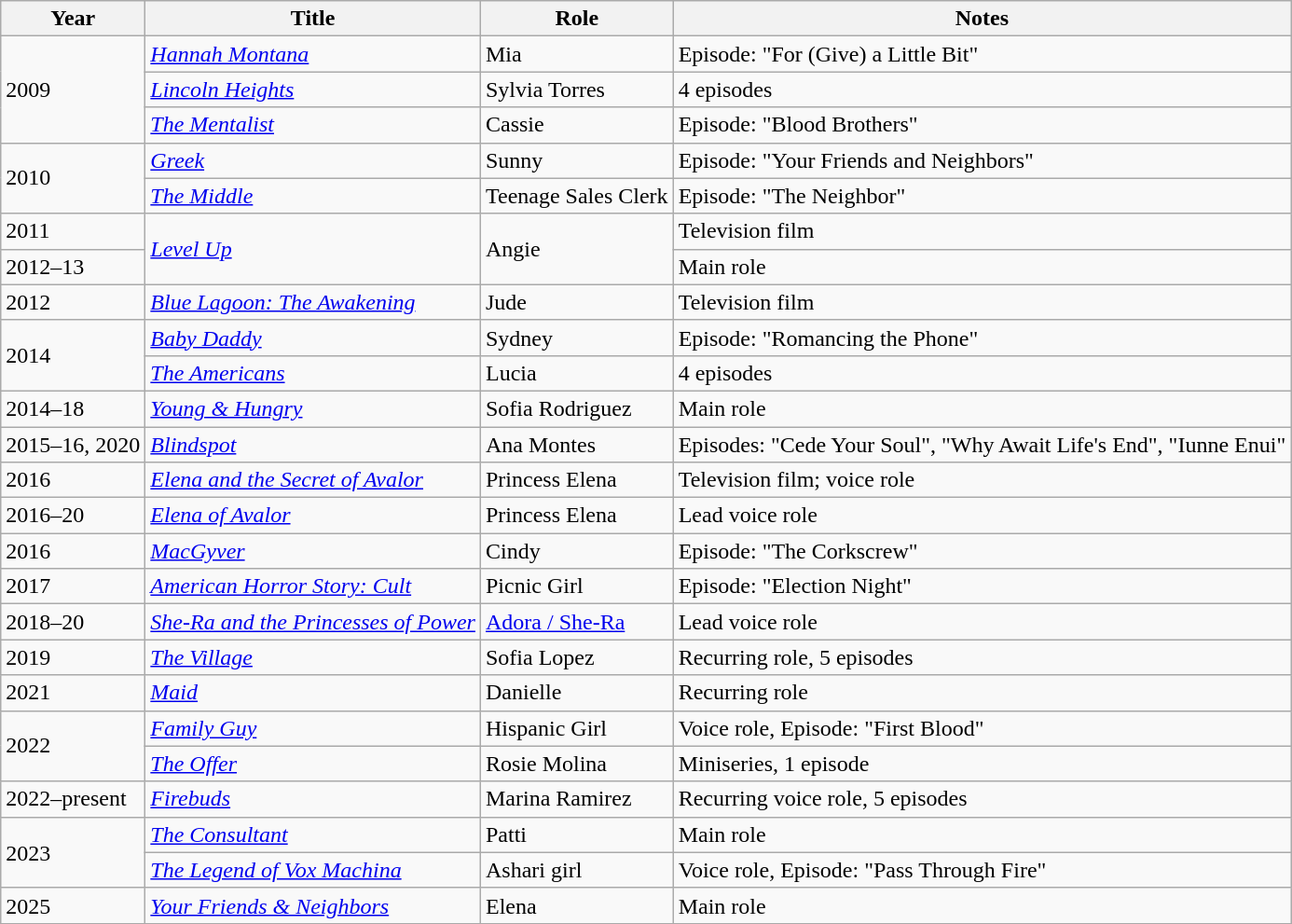<table class="wikitable sortable">
<tr>
<th>Year</th>
<th>Title</th>
<th>Role</th>
<th class="unsortable">Notes</th>
</tr>
<tr>
<td rowspan="3">2009</td>
<td><em><a href='#'>Hannah Montana</a></em></td>
<td>Mia</td>
<td>Episode: "For (Give) a Little Bit"</td>
</tr>
<tr>
<td><em><a href='#'>Lincoln Heights</a></em></td>
<td>Sylvia Torres</td>
<td>4 episodes</td>
</tr>
<tr>
<td><em><a href='#'>The Mentalist</a></em></td>
<td>Cassie</td>
<td>Episode: "Blood Brothers"</td>
</tr>
<tr>
<td rowspan="2">2010</td>
<td><em><a href='#'>Greek</a></em></td>
<td>Sunny</td>
<td>Episode: "Your Friends and Neighbors"</td>
</tr>
<tr>
<td><em><a href='#'>The Middle</a></em></td>
<td>Teenage Sales Clerk</td>
<td>Episode: "The Neighbor"</td>
</tr>
<tr>
<td>2011</td>
<td rowspan="2"><em><a href='#'>Level Up</a></em></td>
<td rowspan="2">Angie</td>
<td>Television film</td>
</tr>
<tr>
<td>2012–13</td>
<td>Main role</td>
</tr>
<tr>
<td>2012</td>
<td><em><a href='#'>Blue Lagoon: The Awakening</a></em></td>
<td>Jude</td>
<td>Television film</td>
</tr>
<tr>
<td rowspan="2">2014</td>
<td><em><a href='#'>Baby Daddy</a></em></td>
<td>Sydney</td>
<td>Episode: "Romancing the Phone"</td>
</tr>
<tr>
<td><em><a href='#'>The Americans</a></em></td>
<td>Lucia</td>
<td>4 episodes</td>
</tr>
<tr>
<td>2014–18</td>
<td><em><a href='#'>Young & Hungry</a></em></td>
<td>Sofia Rodriguez</td>
<td>Main role</td>
</tr>
<tr>
<td>2015–16, 2020</td>
<td><em><a href='#'>Blindspot</a></em></td>
<td>Ana Montes</td>
<td>Episodes: "Cede Your Soul", "Why Await Life's End", "Iunne Enui"</td>
</tr>
<tr>
<td>2016</td>
<td><em><a href='#'>Elena and the Secret of Avalor</a></em></td>
<td>Princess Elena</td>
<td>Television film; voice role</td>
</tr>
<tr>
<td>2016–20</td>
<td><em><a href='#'>Elena of Avalor</a></em></td>
<td>Princess Elena</td>
<td>Lead voice role</td>
</tr>
<tr>
<td>2016</td>
<td><em><a href='#'>MacGyver</a></em></td>
<td>Cindy</td>
<td>Episode: "The Corkscrew"</td>
</tr>
<tr>
<td>2017</td>
<td><em><a href='#'>American Horror Story: Cult</a></em></td>
<td>Picnic Girl</td>
<td>Episode: "Election Night"</td>
</tr>
<tr>
<td>2018–20</td>
<td><em><a href='#'>She-Ra and the Princesses of Power</a></em></td>
<td><a href='#'>Adora / She-Ra</a></td>
<td>Lead voice role</td>
</tr>
<tr>
<td>2019</td>
<td><em><a href='#'>The Village</a></em></td>
<td>Sofia Lopez</td>
<td>Recurring role, 5 episodes</td>
</tr>
<tr>
<td>2021</td>
<td><em><a href='#'>Maid</a></em></td>
<td>Danielle</td>
<td>Recurring role</td>
</tr>
<tr>
<td rowspan="2">2022</td>
<td><em><a href='#'>Family Guy</a></em></td>
<td>Hispanic Girl</td>
<td>Voice role, Episode: "First Blood"</td>
</tr>
<tr>
<td><em><a href='#'>The Offer</a></em></td>
<td>Rosie Molina</td>
<td>Miniseries, 1 episode</td>
</tr>
<tr>
<td>2022–present</td>
<td><em><a href='#'>Firebuds</a></em></td>
<td>Marina Ramirez</td>
<td>Recurring voice role, 5 episodes</td>
</tr>
<tr>
<td rowspan="2">2023</td>
<td><em><a href='#'>The Consultant</a></em></td>
<td>Patti</td>
<td>Main role</td>
</tr>
<tr>
<td><em><a href='#'>The Legend of Vox Machina</a></em></td>
<td>Ashari girl</td>
<td>Voice role, Episode: "Pass Through Fire"</td>
</tr>
<tr>
<td>2025</td>
<td><em><a href='#'>Your Friends & Neighbors</a></em></td>
<td>Elena</td>
<td>Main role</td>
</tr>
</table>
